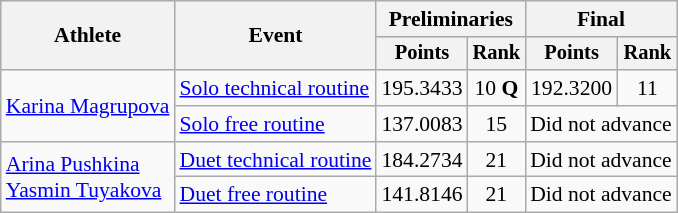<table class="wikitable" style="text-align:center; font-size:90%;">
<tr>
<th rowspan="2">Athlete</th>
<th rowspan="2">Event</th>
<th colspan="2">Preliminaries</th>
<th colspan="2">Final</th>
</tr>
<tr style="font-size:95%">
<th>Points</th>
<th>Rank</th>
<th>Points</th>
<th>Rank</th>
</tr>
<tr>
<td align=left rowspan=2><a href='#'>Karina Magrupova</a></td>
<td align=left><a href='#'>Solo technical routine</a></td>
<td>195.3433</td>
<td>10 <strong>Q</strong></td>
<td>192.3200</td>
<td>11</td>
</tr>
<tr>
<td align=left><a href='#'>Solo free routine</a></td>
<td>137.0083</td>
<td>15</td>
<td colspan=2>Did not advance</td>
</tr>
<tr>
<td align=left rowspan=2><a href='#'>Arina Pushkina</a><br> <a href='#'>Yasmin Tuyakova</a></td>
<td align=left><a href='#'>Duet technical routine</a></td>
<td>184.2734</td>
<td>21</td>
<td colspan=2>Did not advance</td>
</tr>
<tr>
<td align=left><a href='#'>Duet free routine</a></td>
<td>141.8146</td>
<td>21</td>
<td colspan=2>Did not advance</td>
</tr>
</table>
